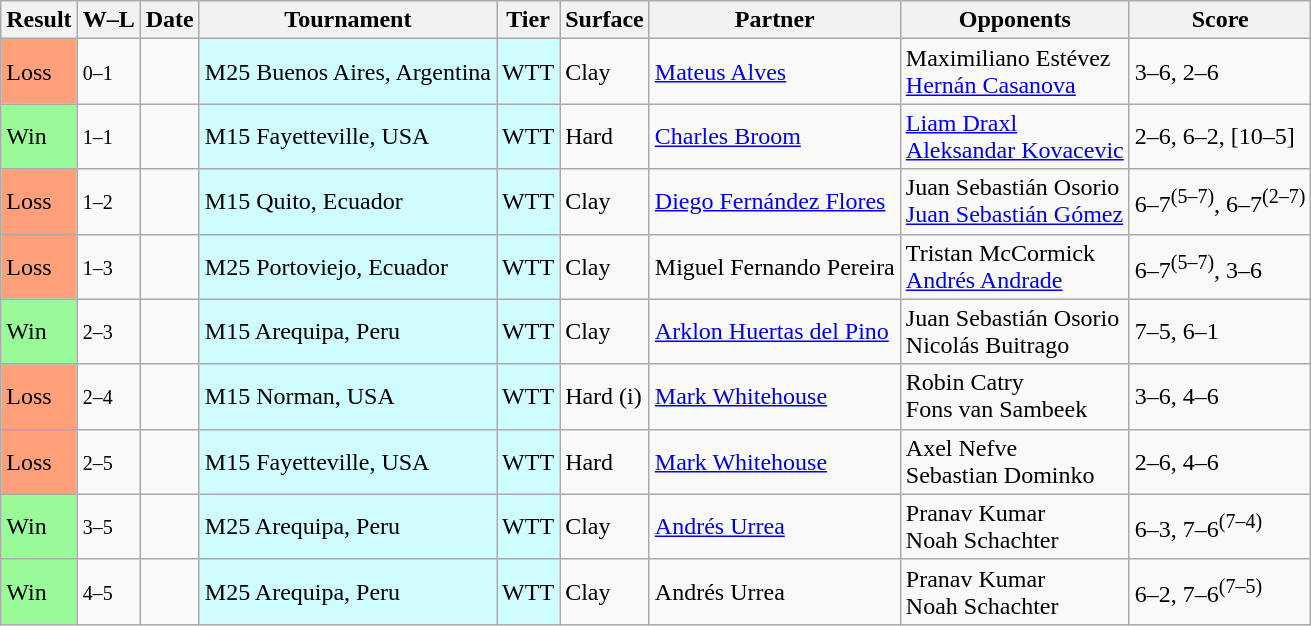<table class="sortable wikitable">
<tr>
<th>Result</th>
<th class="unsortable">W–L</th>
<th>Date</th>
<th>Tournament</th>
<th>Tier</th>
<th>Surface</th>
<th>Partner</th>
<th>Opponents</th>
<th class="unsortable">Score</th>
</tr>
<tr>
<td bgcolor=ffa07a>Loss</td>
<td><small>0–1</small></td>
<td></td>
<td style="background:#cffcff;">M25 Buenos Aires, Argentina</td>
<td style="background:#cffcff;">WTT</td>
<td>Clay</td>
<td> <a href='#'>Mateus Alves</a></td>
<td> Maximiliano Estévez<br> <a href='#'>Hernán Casanova</a></td>
<td>3–6, 2–6</td>
</tr>
<tr>
<td bgcolor=98fb98>Win</td>
<td><small>1–1</small></td>
<td></td>
<td style="background:#cffcff;">M15 Fayetteville, USA</td>
<td style="background:#cffcff;">WTT</td>
<td>Hard</td>
<td> <a href='#'>Charles Broom</a></td>
<td> <a href='#'>Liam Draxl</a><br> <a href='#'>Aleksandar Kovacevic</a></td>
<td>2–6, 6–2, [10–5]</td>
</tr>
<tr>
<td bgcolor=ffa07a>Loss</td>
<td><small>1–2</small></td>
<td></td>
<td style="background:#cffcff;">M15 Quito, Ecuador</td>
<td style="background:#cffcff;">WTT</td>
<td>Clay</td>
<td> <a href='#'>Diego Fernández Flores</a></td>
<td> Juan Sebastián Osorio<br> <a href='#'>Juan Sebastián Gómez</a></td>
<td>6–7<sup>(5–7)</sup>, 6–7<sup>(2–7)</sup></td>
</tr>
<tr>
<td bgcolor=ffa07a>Loss</td>
<td><small>1–3</small></td>
<td></td>
<td style="background:#cffcff;">M25 Portoviejo, Ecuador</td>
<td style="background:#cffcff;">WTT</td>
<td>Clay</td>
<td> Miguel Fernando Pereira</td>
<td> Tristan McCormick<br> <a href='#'>Andrés Andrade</a></td>
<td>6–7<sup>(5–7)</sup>, 3–6</td>
</tr>
<tr>
<td bgcolor=98fb98>Win</td>
<td><small>2–3</small></td>
<td></td>
<td style="background:#cffcff;">M15 Arequipa, Peru</td>
<td style="background:#cffcff;">WTT</td>
<td>Clay</td>
<td> <a href='#'>Arklon Huertas del Pino</a></td>
<td> Juan Sebastián Osorio<br> Nicolás Buitrago</td>
<td>7–5, 6–1</td>
</tr>
<tr>
<td bgcolor=ffa07a>Loss</td>
<td><small>2–4</small></td>
<td></td>
<td style="background:#cffcff;">M15 Norman, USA</td>
<td style="background:#cffcff;">WTT</td>
<td>Hard (i)</td>
<td> <a href='#'>Mark Whitehouse</a></td>
<td> Robin Catry<br> Fons van Sambeek</td>
<td>3–6, 4–6</td>
</tr>
<tr>
<td bgcolor=ffa07a>Loss</td>
<td><small>2–5</small></td>
<td></td>
<td style="background:#cffcff;">M15 Fayetteville, USA</td>
<td style="background:#cffcff;">WTT</td>
<td>Hard</td>
<td> <a href='#'>Mark Whitehouse</a></td>
<td> Axel Nefve<br> Sebastian Dominko</td>
<td>2–6, 4–6</td>
</tr>
<tr>
<td bgcolor=98fb98>Win</td>
<td><small>3–5</small></td>
<td></td>
<td style="background:#cffcff;">M25 Arequipa, Peru</td>
<td style="background:#cffcff;">WTT</td>
<td>Clay</td>
<td> <a href='#'>Andrés Urrea</a></td>
<td> Pranav Kumar<br> Noah Schachter</td>
<td>6–3, 7–6<sup>(7–4)</sup></td>
</tr>
<tr>
<td bgcolor=98fb98>Win</td>
<td><small>4–5</small></td>
<td></td>
<td style="background:#cffcff;">M25 Arequipa, Peru</td>
<td style="background:#cffcff;">WTT</td>
<td>Clay</td>
<td> Andrés Urrea</td>
<td> Pranav Kumar<br> Noah Schachter</td>
<td>6–2, 7–6<sup>(7–5)</sup></td>
</tr>
</table>
